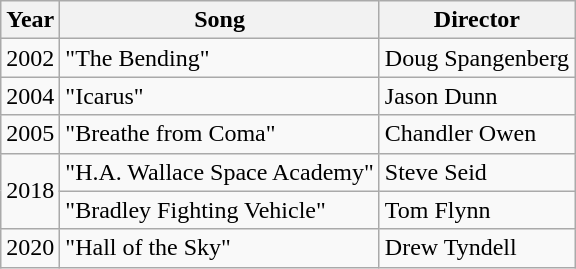<table class="wikitable">
<tr>
<th>Year</th>
<th>Song</th>
<th>Director</th>
</tr>
<tr>
<td>2002</td>
<td>"The Bending"</td>
<td>Doug Spangenberg</td>
</tr>
<tr>
<td>2004</td>
<td>"Icarus"</td>
<td>Jason Dunn</td>
</tr>
<tr>
<td>2005</td>
<td>"Breathe from Coma"</td>
<td>Chandler Owen</td>
</tr>
<tr>
<td rowspan=2>2018</td>
<td>"H.A. Wallace Space Academy"</td>
<td>Steve Seid</td>
</tr>
<tr>
<td>"Bradley Fighting Vehicle"</td>
<td>Tom Flynn</td>
</tr>
<tr>
<td>2020</td>
<td>"Hall of the Sky"</td>
<td>Drew Tyndell</td>
</tr>
</table>
